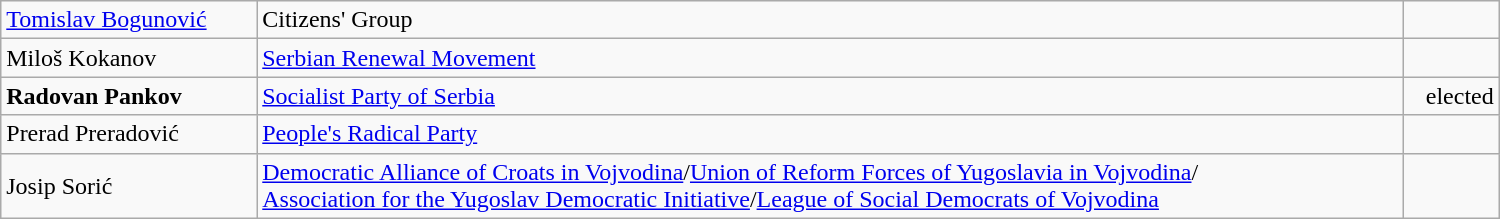<table style="width:1000px;" class="wikitable">
<tr>
<td align="left"><a href='#'>Tomislav Bogunović</a></td>
<td align="left">Citizens' Group</td>
<td align="right"></td>
</tr>
<tr>
<td align="left">Miloš Kokanov</td>
<td align="left"><a href='#'>Serbian Renewal Movement</a></td>
<td align="right"></td>
</tr>
<tr>
<td align="left"><strong>Radovan Pankov</strong></td>
<td align="left"><a href='#'>Socialist Party of Serbia</a></td>
<td align="right">elected</td>
</tr>
<tr>
<td align="left">Prerad Preradović</td>
<td align="left"><a href='#'>People's Radical Party</a></td>
<td align="right"></td>
</tr>
<tr>
<td align="left">Josip Sorić</td>
<td align="left"><a href='#'>Democratic Alliance of Croats in Vojvodina</a>/<a href='#'>Union of Reform Forces of Yugoslavia in Vojvodina</a>/<br><a href='#'>Association for the Yugoslav Democratic Initiative</a>/<a href='#'>League of Social Democrats of Vojvodina</a></td>
<td align="right"></td>
</tr>
</table>
